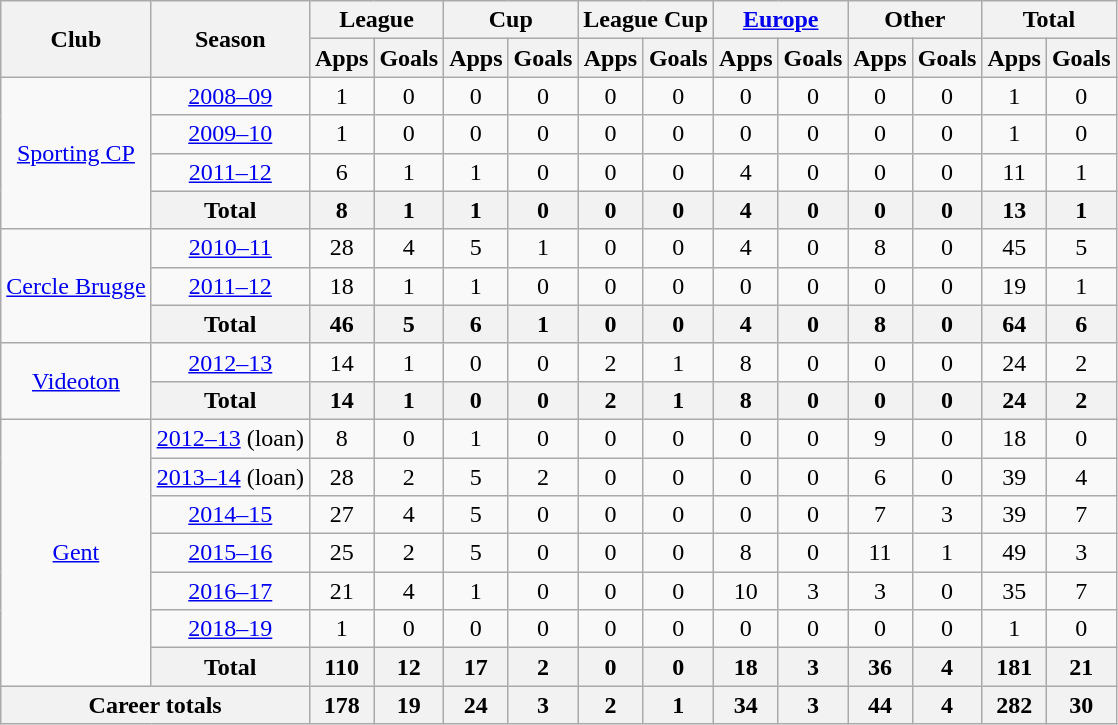<table class="wikitable" style="text-align: center;">
<tr>
<th rowspan="2">Club</th>
<th rowspan="2">Season</th>
<th colspan="2">League</th>
<th colspan="2">Cup</th>
<th colspan="2">League Cup</th>
<th colspan="2"><a href='#'>Europe</a></th>
<th colspan="2">Other</th>
<th colspan="2">Total</th>
</tr>
<tr>
<th>Apps</th>
<th>Goals</th>
<th>Apps</th>
<th>Goals</th>
<th>Apps</th>
<th>Goals</th>
<th>Apps</th>
<th>Goals</th>
<th>Apps</th>
<th>Goals</th>
<th>Apps</th>
<th>Goals</th>
</tr>
<tr>
<td rowspan="4"><a href='#'>Sporting CP</a></td>
<td><a href='#'>2008–09</a></td>
<td>1</td>
<td>0</td>
<td>0</td>
<td>0</td>
<td>0</td>
<td>0</td>
<td>0</td>
<td>0</td>
<td>0</td>
<td>0</td>
<td>1</td>
<td>0</td>
</tr>
<tr>
<td><a href='#'>2009–10</a></td>
<td>1</td>
<td>0</td>
<td>0</td>
<td>0</td>
<td>0</td>
<td>0</td>
<td>0</td>
<td>0</td>
<td>0</td>
<td>0</td>
<td>1</td>
<td>0</td>
</tr>
<tr>
<td><a href='#'>2011–12</a></td>
<td>6</td>
<td>1</td>
<td>1</td>
<td>0</td>
<td>0</td>
<td>0</td>
<td>4</td>
<td>0</td>
<td>0</td>
<td>0</td>
<td>11</td>
<td>1</td>
</tr>
<tr>
<th>Total</th>
<th>8</th>
<th>1</th>
<th>1</th>
<th>0</th>
<th>0</th>
<th>0</th>
<th>4</th>
<th>0</th>
<th>0</th>
<th>0</th>
<th>13</th>
<th>1</th>
</tr>
<tr>
<td rowspan="3"><a href='#'>Cercle Brugge</a></td>
<td><a href='#'>2010–11</a></td>
<td>28</td>
<td>4</td>
<td>5</td>
<td>1</td>
<td>0</td>
<td>0</td>
<td>4</td>
<td>0</td>
<td>8</td>
<td>0</td>
<td>45</td>
<td>5</td>
</tr>
<tr>
<td><a href='#'>2011–12</a></td>
<td>18</td>
<td>1</td>
<td>1</td>
<td>0</td>
<td>0</td>
<td>0</td>
<td>0</td>
<td>0</td>
<td>0</td>
<td>0</td>
<td>19</td>
<td>1</td>
</tr>
<tr>
<th>Total</th>
<th>46</th>
<th>5</th>
<th>6</th>
<th>1</th>
<th>0</th>
<th>0</th>
<th>4</th>
<th>0</th>
<th>8</th>
<th>0</th>
<th>64</th>
<th>6</th>
</tr>
<tr>
<td rowspan="2"><a href='#'>Videoton</a></td>
<td><a href='#'>2012–13</a></td>
<td>14</td>
<td>1</td>
<td>0</td>
<td>0</td>
<td>2</td>
<td>1</td>
<td>8</td>
<td>0</td>
<td>0</td>
<td>0</td>
<td>24</td>
<td>2</td>
</tr>
<tr>
<th>Total</th>
<th>14</th>
<th>1</th>
<th>0</th>
<th>0</th>
<th>2</th>
<th>1</th>
<th>8</th>
<th>0</th>
<th>0</th>
<th>0</th>
<th>24</th>
<th>2</th>
</tr>
<tr>
<td rowspan="7"><a href='#'>Gent</a></td>
<td><a href='#'>2012–13</a> (loan)</td>
<td>8</td>
<td>0</td>
<td>1</td>
<td>0</td>
<td>0</td>
<td>0</td>
<td>0</td>
<td>0</td>
<td>9</td>
<td>0</td>
<td>18</td>
<td>0</td>
</tr>
<tr>
<td><a href='#'>2013–14</a> (loan)</td>
<td>28</td>
<td>2</td>
<td>5</td>
<td>2</td>
<td>0</td>
<td>0</td>
<td>0</td>
<td>0</td>
<td>6</td>
<td>0</td>
<td>39</td>
<td>4</td>
</tr>
<tr>
<td><a href='#'>2014–15</a></td>
<td>27</td>
<td>4</td>
<td>5</td>
<td>0</td>
<td>0</td>
<td>0</td>
<td>0</td>
<td>0</td>
<td>7</td>
<td>3</td>
<td>39</td>
<td>7</td>
</tr>
<tr>
<td><a href='#'>2015–16</a></td>
<td>25</td>
<td>2</td>
<td>5</td>
<td>0</td>
<td>0</td>
<td>0</td>
<td>8</td>
<td>0</td>
<td>11</td>
<td>1</td>
<td>49</td>
<td>3</td>
</tr>
<tr>
<td><a href='#'>2016–17</a></td>
<td>21</td>
<td>4</td>
<td>1</td>
<td>0</td>
<td>0</td>
<td>0</td>
<td>10</td>
<td>3</td>
<td>3</td>
<td>0</td>
<td>35</td>
<td>7</td>
</tr>
<tr>
<td><a href='#'>2018–19</a></td>
<td>1</td>
<td>0</td>
<td>0</td>
<td>0</td>
<td>0</td>
<td>0</td>
<td>0</td>
<td>0</td>
<td>0</td>
<td>0</td>
<td>1</td>
<td>0</td>
</tr>
<tr>
<th>Total</th>
<th>110</th>
<th>12</th>
<th>17</th>
<th>2</th>
<th>0</th>
<th>0</th>
<th>18</th>
<th>3</th>
<th>36</th>
<th>4</th>
<th>181</th>
<th>21</th>
</tr>
<tr>
<th colspan="2">Career totals</th>
<th>178</th>
<th>19</th>
<th>24</th>
<th>3</th>
<th>2</th>
<th>1</th>
<th>34</th>
<th>3</th>
<th>44</th>
<th>4</th>
<th>282</th>
<th>30</th>
</tr>
</table>
